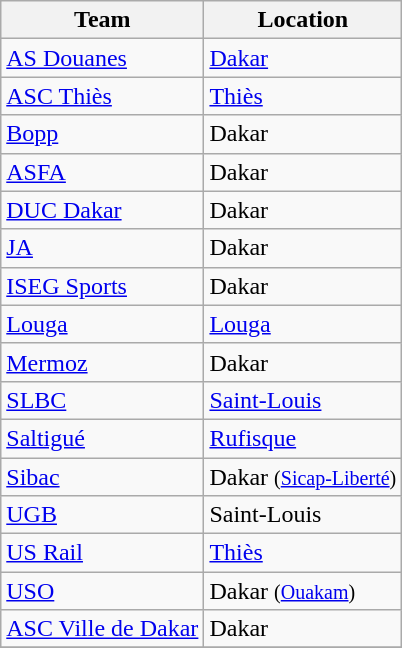<table class="wikitable sortable">
<tr>
<th>Team</th>
<th>Location</th>
</tr>
<tr>
<td><a href='#'>AS Douanes</a></td>
<td><a href='#'>Dakar</a></td>
</tr>
<tr>
<td><a href='#'>ASC Thiès</a></td>
<td><a href='#'>Thiès</a></td>
</tr>
<tr>
<td><a href='#'>Bopp</a></td>
<td>Dakar</td>
</tr>
<tr>
<td><a href='#'>ASFA</a></td>
<td>Dakar</td>
</tr>
<tr>
<td><a href='#'>DUC Dakar</a></td>
<td>Dakar</td>
</tr>
<tr>
<td><a href='#'>JA</a></td>
<td>Dakar</td>
</tr>
<tr>
<td><a href='#'>ISEG Sports</a></td>
<td>Dakar</td>
</tr>
<tr>
<td><a href='#'>Louga</a></td>
<td><a href='#'>Louga</a></td>
</tr>
<tr>
<td><a href='#'>Mermoz</a></td>
<td>Dakar</td>
</tr>
<tr>
<td><a href='#'>SLBC</a></td>
<td><a href='#'>Saint-Louis</a></td>
</tr>
<tr>
<td><a href='#'>Saltigué</a></td>
<td><a href='#'>Rufisque</a></td>
</tr>
<tr>
<td><a href='#'>Sibac</a></td>
<td>Dakar <small>(<a href='#'>Sicap-Liberté</a>)</small></td>
</tr>
<tr>
<td><a href='#'>UGB</a></td>
<td>Saint-Louis</td>
</tr>
<tr>
<td><a href='#'>US Rail</a></td>
<td><a href='#'>Thiès</a></td>
</tr>
<tr>
<td><a href='#'>USO</a></td>
<td>Dakar <small>(<a href='#'>Ouakam</a>)</small></td>
</tr>
<tr>
<td><a href='#'>ASC Ville de Dakar</a></td>
<td>Dakar</td>
</tr>
<tr>
</tr>
</table>
